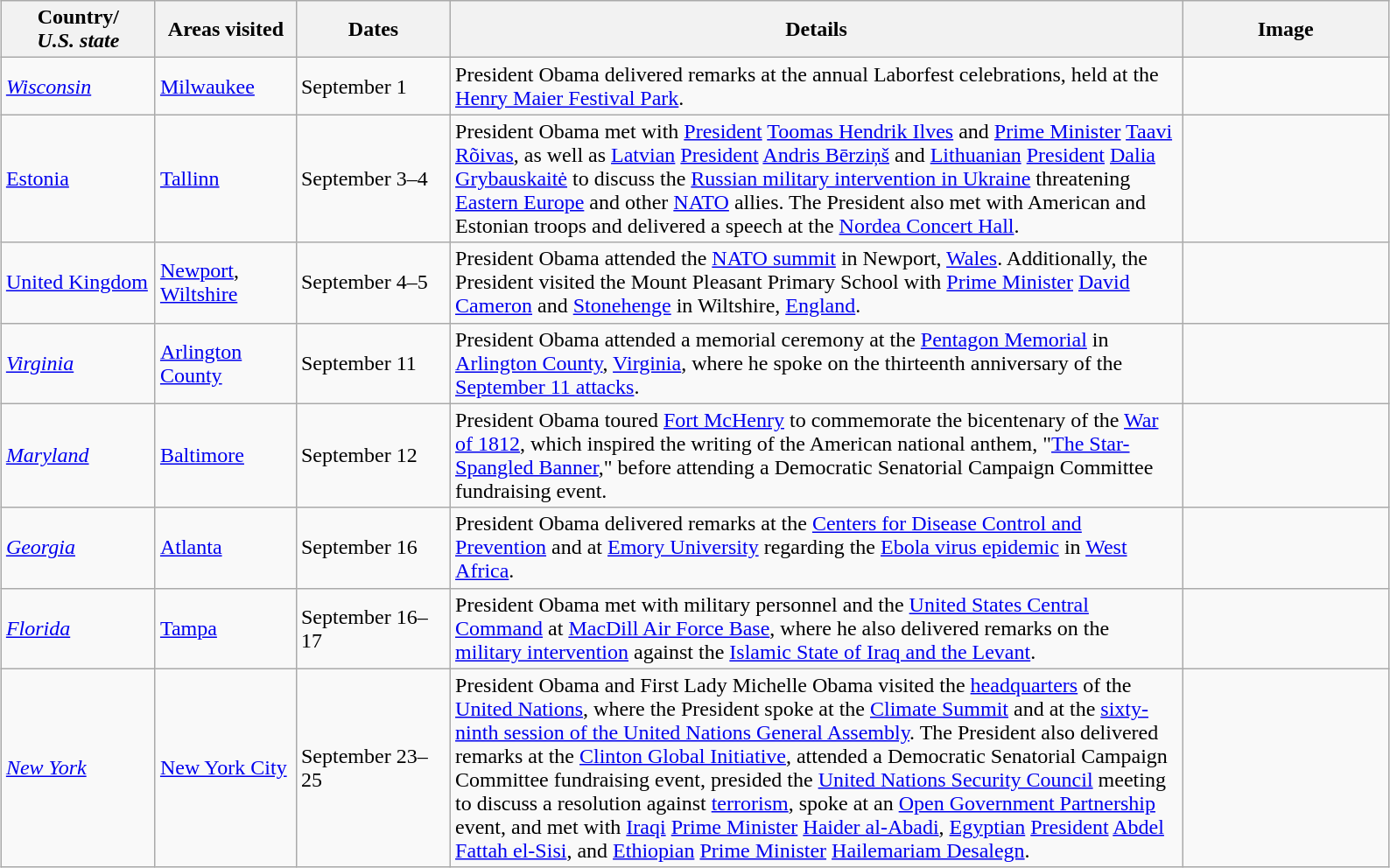<table class="wikitable" style="margin: 1em auto 1em auto">
<tr>
<th width=110>Country/<br><em>U.S. state</em></th>
<th width=100>Areas visited</th>
<th width=110>Dates</th>
<th width=550>Details</th>
<th width=150>Image</th>
</tr>
<tr>
<td> <em><a href='#'>Wisconsin</a></em></td>
<td><a href='#'>Milwaukee</a></td>
<td>September 1</td>
<td>President Obama delivered remarks at the annual Laborfest celebrations, held at the <a href='#'>Henry Maier Festival Park</a>.</td>
<td></td>
</tr>
<tr>
<td> <a href='#'>Estonia</a></td>
<td><a href='#'>Tallinn</a></td>
<td>September 3–4</td>
<td>President Obama met with <a href='#'>President</a> <a href='#'>Toomas Hendrik Ilves</a> and <a href='#'>Prime Minister</a> <a href='#'>Taavi Rõivas</a>, as well as <a href='#'>Latvian</a> <a href='#'>President</a> <a href='#'>Andris Bērziņš</a> and <a href='#'>Lithuanian</a> <a href='#'>President</a> <a href='#'>Dalia Grybauskaitė</a> to discuss the <a href='#'>Russian military intervention in Ukraine</a> threatening <a href='#'>Eastern Europe</a> and other <a href='#'>NATO</a> allies. The President also met with American and Estonian troops and delivered a speech at the <a href='#'>Nordea Concert Hall</a>.</td>
<td></td>
</tr>
<tr>
<td> <a href='#'>United Kingdom</a></td>
<td><a href='#'>Newport</a>,<br><a href='#'>Wiltshire</a></td>
<td>September 4–5</td>
<td>President Obama attended the <a href='#'>NATO summit</a> in Newport, <a href='#'>Wales</a>. Additionally, the President visited the Mount Pleasant Primary School with <a href='#'>Prime Minister</a> <a href='#'>David Cameron</a> and <a href='#'>Stonehenge</a> in Wiltshire, <a href='#'>England</a>.</td>
<td></td>
</tr>
<tr>
<td> <em><a href='#'>Virginia</a></em></td>
<td><a href='#'>Arlington County</a></td>
<td>September 11</td>
<td>President Obama attended a memorial ceremony at the <a href='#'>Pentagon Memorial</a> in <a href='#'>Arlington County</a>, <a href='#'>Virginia</a>, where he spoke on the thirteenth anniversary of the <a href='#'>September 11 attacks</a>.</td>
<td></td>
</tr>
<tr>
<td> <em><a href='#'>Maryland</a></em></td>
<td><a href='#'>Baltimore</a></td>
<td>September 12</td>
<td>President Obama toured <a href='#'>Fort McHenry</a> to commemorate the bicentenary of the <a href='#'>War of 1812</a>, which inspired the writing of the American national anthem, "<a href='#'>The Star-Spangled Banner</a>," before attending a Democratic Senatorial Campaign Committee fundraising event.</td>
<td></td>
</tr>
<tr>
<td> <em><a href='#'>Georgia</a></em></td>
<td><a href='#'>Atlanta</a></td>
<td>September 16</td>
<td>President Obama delivered remarks at the <a href='#'>Centers for Disease Control and Prevention</a> and at <a href='#'>Emory University</a> regarding the <a href='#'>Ebola virus epidemic</a> in <a href='#'>West Africa</a>.</td>
<td></td>
</tr>
<tr>
<td> <em><a href='#'>Florida</a></em></td>
<td><a href='#'>Tampa</a></td>
<td>September 16–17</td>
<td>President Obama met with military personnel and the <a href='#'>United States Central Command</a> at <a href='#'>MacDill Air Force Base</a>, where he also delivered remarks on the <a href='#'>military intervention</a> against the <a href='#'>Islamic State of Iraq and the Levant</a>.</td>
<td></td>
</tr>
<tr>
<td> <em><a href='#'>New York</a></em></td>
<td><a href='#'>New York City</a></td>
<td>September 23–25</td>
<td>President Obama and First Lady Michelle Obama visited the <a href='#'>headquarters</a> of the <a href='#'>United Nations</a>, where the President spoke at the <a href='#'>Climate Summit</a> and at the <a href='#'>sixty-ninth session of the United Nations General Assembly</a>. The President also delivered remarks at the <a href='#'>Clinton Global Initiative</a>, attended a Democratic Senatorial Campaign Committee fundraising event, presided the <a href='#'>United Nations Security Council</a> meeting to discuss a resolution against <a href='#'>terrorism</a>, spoke at an <a href='#'>Open Government Partnership</a> event, and met with <a href='#'>Iraqi</a> <a href='#'>Prime Minister</a> <a href='#'>Haider al-Abadi</a>, <a href='#'>Egyptian</a> <a href='#'>President</a> <a href='#'>Abdel Fattah el-Sisi</a>, and <a href='#'>Ethiopian</a> <a href='#'>Prime Minister</a> <a href='#'>Hailemariam Desalegn</a>.</td>
<td></td>
</tr>
</table>
